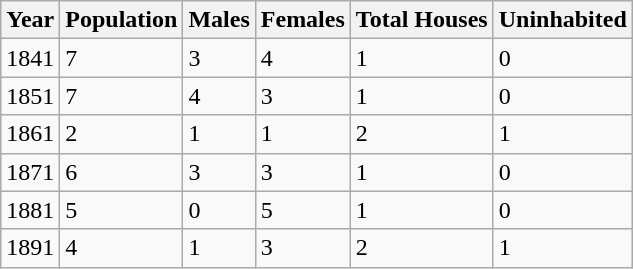<table class="wikitable">
<tr>
<th>Year</th>
<th>Population</th>
<th>Males</th>
<th>Females</th>
<th>Total Houses</th>
<th>Uninhabited</th>
</tr>
<tr>
<td>1841</td>
<td>7</td>
<td>3</td>
<td>4</td>
<td>1</td>
<td>0</td>
</tr>
<tr>
<td>1851</td>
<td>7</td>
<td>4</td>
<td>3</td>
<td>1</td>
<td>0</td>
</tr>
<tr>
<td>1861</td>
<td>2</td>
<td>1</td>
<td>1</td>
<td>2</td>
<td>1</td>
</tr>
<tr>
<td>1871</td>
<td>6</td>
<td>3</td>
<td>3</td>
<td>1</td>
<td>0</td>
</tr>
<tr>
<td>1881</td>
<td>5</td>
<td>0</td>
<td>5</td>
<td>1</td>
<td>0</td>
</tr>
<tr>
<td>1891</td>
<td>4</td>
<td>1</td>
<td>3</td>
<td>2</td>
<td>1</td>
</tr>
</table>
